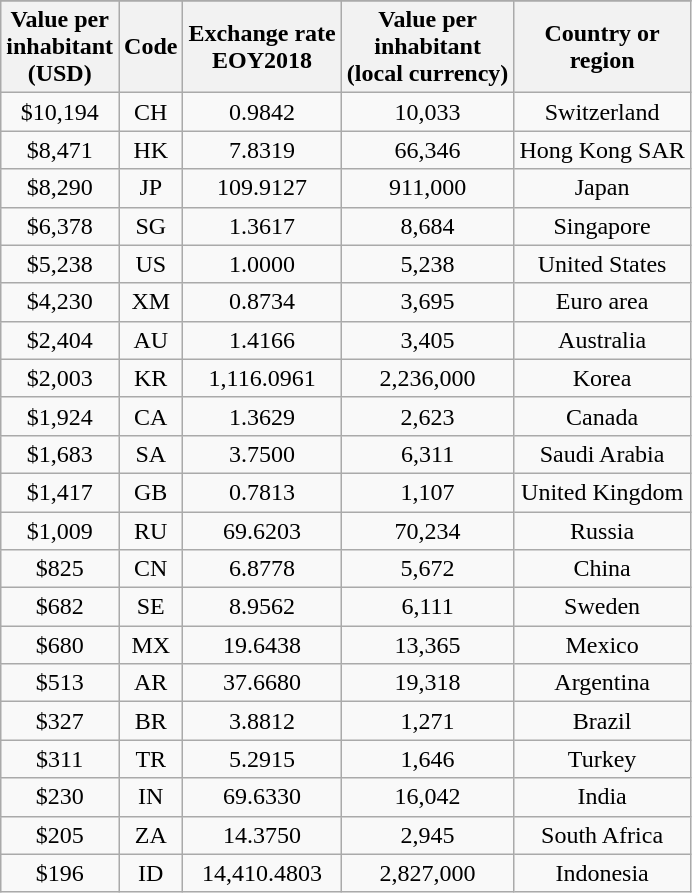<table style="text-align: center;"class="wikitable sortable">
<tr>
</tr>
<tr>
<th>Value per<br>inhabitant<br>(USD)</th>
<th>Code</th>
<th>Exchange rate<br>EOY2018</th>
<th>Value per<br>inhabitant<br>(local currency)</th>
<th>Country or<br>region</th>
</tr>
<tr>
<td>$10,194</td>
<td>CH</td>
<td>0.9842</td>
<td>10,033</td>
<td>Switzerland</td>
</tr>
<tr>
<td>$8,471</td>
<td>HK</td>
<td>7.8319</td>
<td>66,346</td>
<td>Hong Kong SAR</td>
</tr>
<tr>
<td>$8,290</td>
<td>JP</td>
<td>109.9127</td>
<td>911,000</td>
<td>Japan</td>
</tr>
<tr>
<td>$6,378</td>
<td>SG</td>
<td>1.3617</td>
<td>8,684</td>
<td>Singapore</td>
</tr>
<tr>
<td>$5,238</td>
<td>US</td>
<td>1.0000</td>
<td>5,238</td>
<td>United States</td>
</tr>
<tr>
<td>$4,230</td>
<td>XM</td>
<td>0.8734</td>
<td>3,695</td>
<td>Euro area</td>
</tr>
<tr>
<td>$2,404</td>
<td>AU</td>
<td>1.4166</td>
<td>3,405</td>
<td>Australia</td>
</tr>
<tr>
<td>$2,003</td>
<td>KR</td>
<td>1,116.0961</td>
<td>2,236,000</td>
<td>Korea</td>
</tr>
<tr>
<td>$1,924</td>
<td>CA</td>
<td>1.3629</td>
<td>2,623</td>
<td>Canada</td>
</tr>
<tr>
<td>$1,683</td>
<td>SA</td>
<td>3.7500</td>
<td>6,311</td>
<td>Saudi Arabia</td>
</tr>
<tr>
<td>$1,417</td>
<td>GB</td>
<td>0.7813</td>
<td>1,107</td>
<td>United Kingdom</td>
</tr>
<tr>
<td>$1,009</td>
<td>RU</td>
<td>69.6203</td>
<td>70,234</td>
<td>Russia</td>
</tr>
<tr>
<td>$825</td>
<td>CN</td>
<td>6.8778</td>
<td>5,672</td>
<td>China</td>
</tr>
<tr>
<td>$682</td>
<td>SE</td>
<td>8.9562</td>
<td>6,111</td>
<td>Sweden</td>
</tr>
<tr>
<td>$680</td>
<td>MX</td>
<td>19.6438</td>
<td>13,365</td>
<td>Mexico</td>
</tr>
<tr>
<td>$513</td>
<td>AR</td>
<td>37.6680</td>
<td>19,318</td>
<td>Argentina</td>
</tr>
<tr>
<td>$327</td>
<td>BR</td>
<td>3.8812</td>
<td>1,271</td>
<td>Brazil</td>
</tr>
<tr>
<td>$311</td>
<td>TR</td>
<td>5.2915</td>
<td>1,646</td>
<td>Turkey</td>
</tr>
<tr>
<td>$230</td>
<td>IN</td>
<td>69.6330</td>
<td>16,042</td>
<td>India</td>
</tr>
<tr>
<td>$205</td>
<td>ZA</td>
<td>14.3750</td>
<td>2,945</td>
<td>South Africa</td>
</tr>
<tr>
<td>$196</td>
<td>ID</td>
<td>14,410.4803</td>
<td>2,827,000</td>
<td>Indonesia</td>
</tr>
</table>
